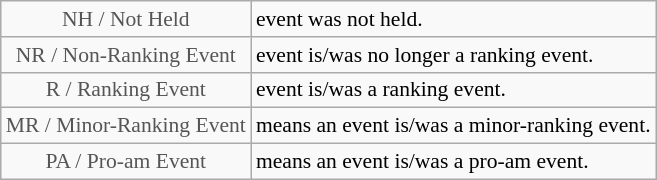<table class="wikitable" style="font-size:90%">
<tr>
<td style="text-align:center; color:#555555;" colspan="4">NH / Not Held</td>
<td>event was not held.</td>
</tr>
<tr>
<td style="text-align:center; color:#555555;" colspan="4">NR / Non-Ranking Event</td>
<td>event is/was no longer a ranking event.</td>
</tr>
<tr>
<td style="text-align:center; color:#555555;" colspan="4">R / Ranking Event</td>
<td>event is/was a ranking event.</td>
</tr>
<tr>
<td style="text-align:center; color:#555555;" colspan="4">MR / Minor-Ranking Event</td>
<td>means an event is/was a minor-ranking event.</td>
</tr>
<tr>
<td style="text-align:center; color:#555555;" colspan="4">PA / Pro-am Event</td>
<td>means an event is/was a pro-am event.</td>
</tr>
</table>
